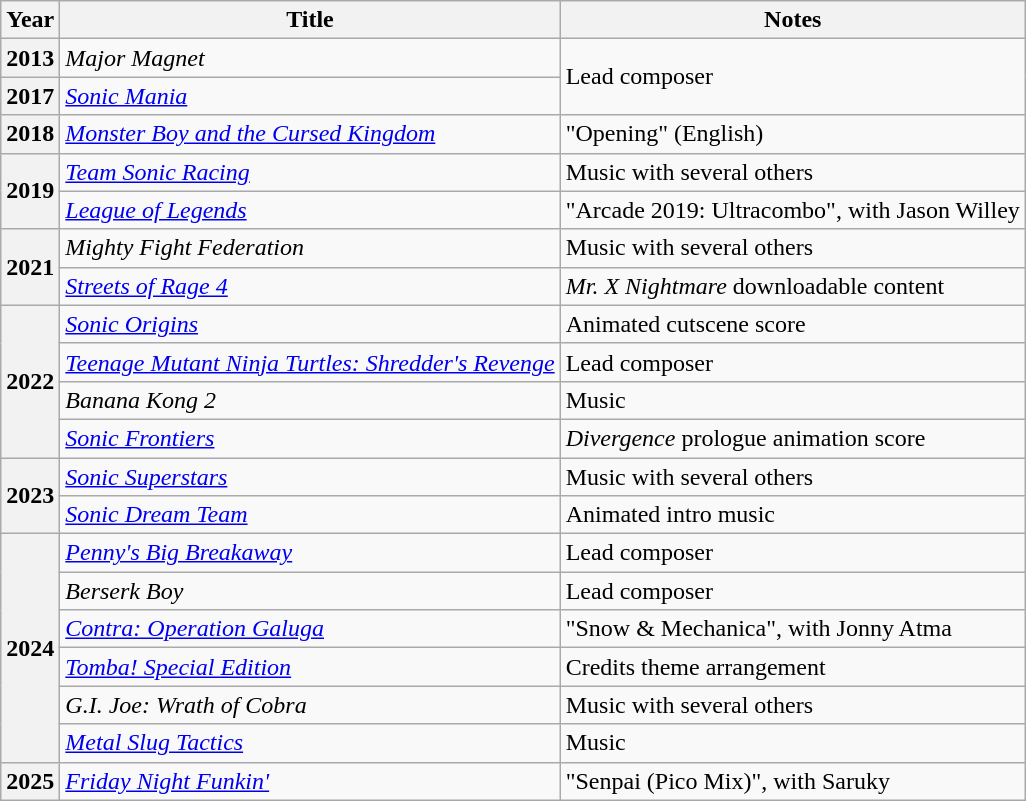<table class="wikitable">
<tr>
<th>Year</th>
<th>Title</th>
<th>Notes</th>
</tr>
<tr>
<th>2013</th>
<td><em>Major Magnet</em></td>
<td rowspan=2>Lead composer</td>
</tr>
<tr>
<th>2017</th>
<td><em><a href='#'>Sonic Mania</a></em></td>
</tr>
<tr>
<th>2018</th>
<td><em><a href='#'>Monster Boy and the Cursed Kingdom</a></em></td>
<td>"Opening" (English)</td>
</tr>
<tr>
<th rowspan="2">2019</th>
<td><em><a href='#'>Team Sonic Racing</a></em></td>
<td>Music with several others</td>
</tr>
<tr>
<td><em><a href='#'>League of Legends</a></em></td>
<td>"Arcade 2019: Ultracombo", with Jason Willey</td>
</tr>
<tr>
<th rowspan="2">2021</th>
<td><em>Mighty Fight Federation</em></td>
<td>Music with several others</td>
</tr>
<tr>
<td><em><a href='#'>Streets of Rage 4</a></em></td>
<td><em>Mr. X Nightmare</em> downloadable content</td>
</tr>
<tr>
<th rowspan="4">2022</th>
<td><em><a href='#'>Sonic Origins</a></em></td>
<td>Animated cutscene score</td>
</tr>
<tr>
<td><em><a href='#'>Teenage Mutant Ninja Turtles: Shredder's Revenge</a></em></td>
<td>Lead composer</td>
</tr>
<tr>
<td><em>Banana Kong 2</em></td>
<td>Music</td>
</tr>
<tr>
<td><em><a href='#'>Sonic Frontiers</a></em></td>
<td><em>Divergence</em> prologue animation score</td>
</tr>
<tr>
<th rowspan="2">2023</th>
<td><em><a href='#'>Sonic Superstars</a></em></td>
<td>Music with several others</td>
</tr>
<tr>
<td><em><a href='#'>Sonic Dream Team</a></em></td>
<td>Animated intro music</td>
</tr>
<tr>
<th rowspan="6">2024</th>
<td><em><a href='#'>Penny's Big Breakaway</a></em></td>
<td>Lead composer</td>
</tr>
<tr>
<td><em>Berserk Boy</em></td>
<td>Lead composer</td>
</tr>
<tr>
<td><em><a href='#'>Contra: Operation Galuga</a></em></td>
<td>"Snow & Mechanica", with Jonny Atma</td>
</tr>
<tr>
<td><em><a href='#'>Tomba! Special Edition</a></em></td>
<td>Credits theme arrangement</td>
</tr>
<tr>
<td><em>G.I. Joe: Wrath of Cobra</em></td>
<td>Music with several others</td>
</tr>
<tr>
<td><em><a href='#'>Metal Slug Tactics</a></em></td>
<td>Music</td>
</tr>
<tr>
<th>2025</th>
<td><em><a href='#'>Friday Night Funkin'</a></em></td>
<td>"Senpai (Pico Mix)", with Saruky</td>
</tr>
</table>
